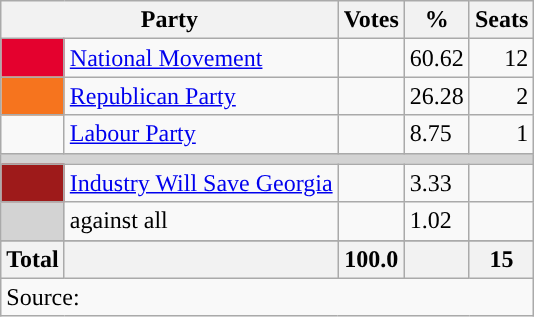<table class="wikitable">
<tr>
<th colspan="2">Party</th>
<th scope="col">Votes</th>
<th scope="col">%</th>
<th scope="col">Seats</th>
</tr>
<tr>
<td style="background:#e4012e"></td>
<td align=left><a href='#'>National Movement</a></td>
<td></td>
<td>60.62</td>
<td align=right>12</td>
</tr>
<tr>
<td style="background:#F6741E"></td>
<td align=left><a href='#'>Republican Party</a></td>
<td></td>
<td>26.28</td>
<td align=right>2</td>
</tr>
<tr>
<td style="background:"></td>
<td align=left><a href='#'>Labour Party</a></td>
<td></td>
<td>8.75</td>
<td align=right>1</td>
</tr>
<tr>
<td colspan=5 bgcolor=lightgrey></td>
</tr>
<tr>
<td style="background:#9E1A1A"></td>
<td align=left><a href='#'>Industry Will Save Georgia</a></td>
<td></td>
<td>3.33</td>
<td align=right></td>
</tr>
<tr>
<td style="background:#D3D3D3"></td>
<td align=left>against all</td>
<td></td>
<td>1.02</td>
<td align=right></td>
</tr>
<tr>
</tr>
<tr>
<th colspan=1>Total</th>
<th></th>
<th>100.0</th>
<th></th>
<th>15</th>
</tr>
<tr>
<td colspan=5>Source: </td>
</tr>
</table>
